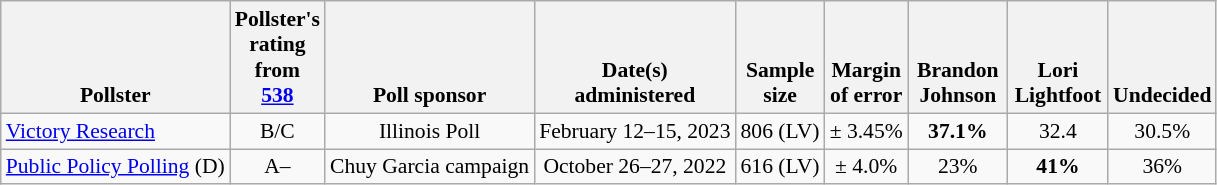<table class="wikitable" style="font-size:90%;text-align:center;">
<tr valign=bottom>
<th>Pollster</th>
<th>Pollster's<br>rating<br>from<br><a href='#'>538</a></th>
<th>Poll sponsor</th>
<th>Date(s)<br>administered</th>
<th>Sample<br>size</th>
<th>Margin<br>of error</th>
<th style="width:60px;">Brandon<br>Johnson</th>
<th style="width:60px;">Lori<br>Lightfoot</th>
<th>Undecided</th>
</tr>
<tr>
<td style="text-align:left;"><a href='#'>Victory Research</a></td>
<td>B/C</td>
<td>Illinois Poll</td>
<td>February 12–15, 2023</td>
<td>806 (LV)</td>
<td>± 3.45%</td>
<td><strong>37.1%</strong></td>
<td>32.4</td>
<td>30.5%</td>
</tr>
<tr>
<td style="text-align:left;"><a href='#'>Public Policy Polling</a> (D)</td>
<td>A–</td>
<td>Chuy Garcia campaign</td>
<td>October 26–27, 2022</td>
<td>616 (LV)</td>
<td>± 4.0%</td>
<td>23%</td>
<td><strong>41%</strong></td>
<td>36%</td>
</tr>
</table>
